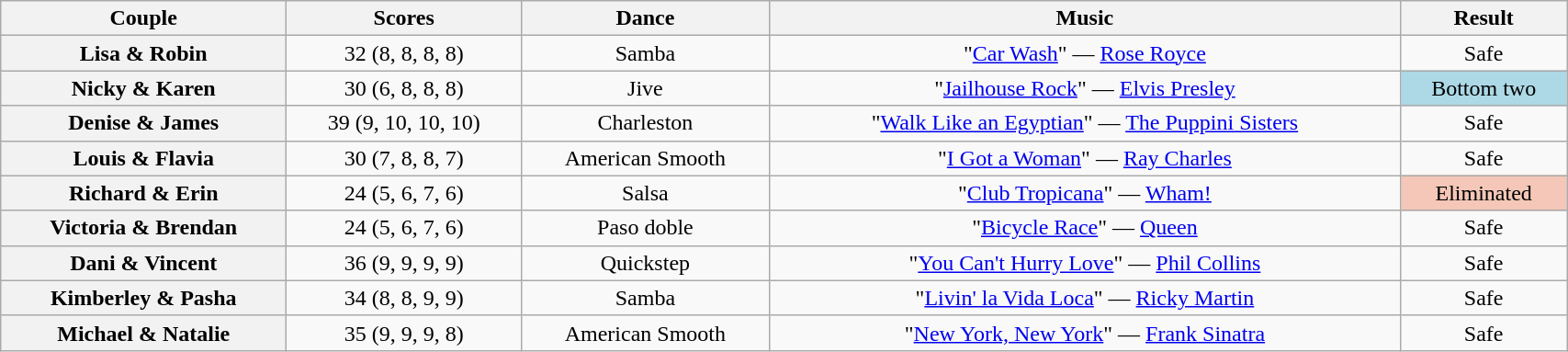<table class="wikitable sortable" style="text-align:center; width:90%">
<tr>
<th scope="col">Couple</th>
<th scope="col">Scores</th>
<th scope="col" class="unsortable">Dance</th>
<th scope="col" class="unsortable">Music</th>
<th scope="col" class="unsortable">Result</th>
</tr>
<tr>
<th scope="row">Lisa & Robin</th>
<td>32 (8, 8, 8, 8)</td>
<td>Samba</td>
<td>"<a href='#'>Car Wash</a>" — <a href='#'>Rose Royce</a></td>
<td>Safe</td>
</tr>
<tr>
<th scope="row">Nicky & Karen</th>
<td>30 (6, 8, 8, 8)</td>
<td>Jive</td>
<td>"<a href='#'>Jailhouse Rock</a>" — <a href='#'>Elvis Presley</a></td>
<td bgcolor="lightblue">Bottom two</td>
</tr>
<tr>
<th scope="row">Denise & James</th>
<td>39 (9, 10, 10, 10)</td>
<td>Charleston</td>
<td>"<a href='#'>Walk Like an Egyptian</a>" — <a href='#'>The Puppini Sisters</a></td>
<td>Safe</td>
</tr>
<tr>
<th scope="row">Louis & Flavia</th>
<td>30 (7, 8, 8, 7)</td>
<td>American Smooth</td>
<td>"<a href='#'>I Got a Woman</a>" — <a href='#'>Ray Charles</a></td>
<td>Safe</td>
</tr>
<tr>
<th scope="row">Richard & Erin</th>
<td>24 (5, 6, 7, 6)</td>
<td>Salsa</td>
<td>"<a href='#'>Club Tropicana</a>" — <a href='#'>Wham!</a></td>
<td bgcolor="f4c7b8">Eliminated</td>
</tr>
<tr>
<th scope="row">Victoria & Brendan</th>
<td>24 (5, 6, 7, 6)</td>
<td>Paso doble</td>
<td>"<a href='#'>Bicycle Race</a>" — <a href='#'>Queen</a></td>
<td>Safe</td>
</tr>
<tr>
<th scope="row">Dani & Vincent</th>
<td>36 (9, 9, 9, 9)</td>
<td>Quickstep</td>
<td>"<a href='#'>You Can't Hurry Love</a>" — <a href='#'>Phil Collins</a></td>
<td>Safe</td>
</tr>
<tr>
<th scope="row">Kimberley & Pasha</th>
<td>34 (8, 8, 9, 9)</td>
<td>Samba</td>
<td>"<a href='#'>Livin' la Vida Loca</a>" — <a href='#'>Ricky Martin</a></td>
<td>Safe</td>
</tr>
<tr>
<th scope="row">Michael & Natalie</th>
<td>35 (9, 9, 9, 8)</td>
<td>American Smooth</td>
<td>"<a href='#'>New York, New York</a>" — <a href='#'>Frank Sinatra</a></td>
<td>Safe</td>
</tr>
</table>
